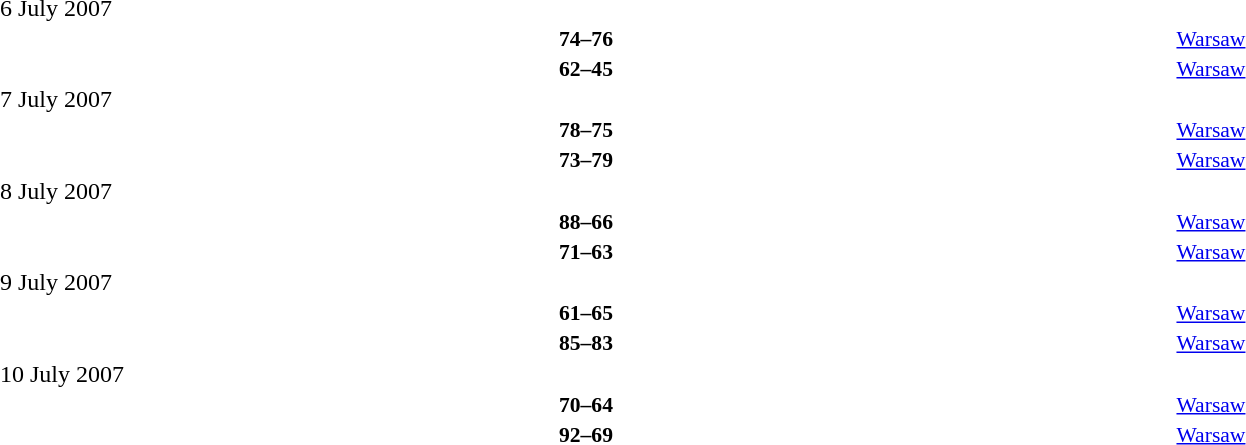<table style="width:100%;" cellspacing="1">
<tr>
<th width=25%></th>
<th width=3%></th>
<th width=6%></th>
<th width=3%></th>
<th width=25%></th>
</tr>
<tr>
<td>6 July 2007</td>
</tr>
<tr style=font-size:90%>
<td align=right><strong></strong></td>
<td></td>
<td align=center><strong>74–76</strong></td>
<td></td>
<td><strong></strong></td>
<td><a href='#'>Warsaw</a></td>
</tr>
<tr style=font-size:90%>
<td align=right><strong></strong></td>
<td></td>
<td align=center><strong>62–45</strong></td>
<td></td>
<td><strong></strong></td>
<td><a href='#'>Warsaw</a></td>
</tr>
<tr>
<td>7 July 2007</td>
</tr>
<tr style=font-size:90%>
<td align=right><strong></strong></td>
<td></td>
<td align=center><strong>78–75</strong></td>
<td></td>
<td><strong></strong></td>
<td><a href='#'>Warsaw</a></td>
</tr>
<tr style=font-size:90%>
<td align=right><strong></strong></td>
<td></td>
<td align=center><strong>73–79</strong></td>
<td></td>
<td><strong></strong></td>
<td><a href='#'>Warsaw</a></td>
</tr>
<tr>
<td>8 July 2007</td>
</tr>
<tr style=font-size:90%>
<td align=right><strong></strong></td>
<td></td>
<td align=center><strong>88–66</strong></td>
<td></td>
<td><strong></strong></td>
<td><a href='#'>Warsaw</a></td>
</tr>
<tr style=font-size:90%>
<td align=right><strong></strong></td>
<td></td>
<td align=center><strong>71–63</strong></td>
<td></td>
<td><strong></strong></td>
<td><a href='#'>Warsaw</a></td>
</tr>
<tr>
<td>9 July 2007</td>
</tr>
<tr style=font-size:90%>
<td align=right><strong></strong></td>
<td></td>
<td align=center><strong>61–65</strong></td>
<td></td>
<td><strong></strong></td>
<td><a href='#'>Warsaw</a></td>
</tr>
<tr style=font-size:90%>
<td align=right><strong></strong></td>
<td></td>
<td align=center><strong>85–83</strong></td>
<td></td>
<td><strong></strong></td>
<td><a href='#'>Warsaw</a></td>
</tr>
<tr>
<td>10 July 2007</td>
</tr>
<tr style=font-size:90%>
<td align=right><strong></strong></td>
<td></td>
<td align=center><strong>70–64</strong></td>
<td></td>
<td><strong></strong></td>
<td><a href='#'>Warsaw</a></td>
</tr>
<tr style=font-size:90%>
<td align=right><strong></strong></td>
<td></td>
<td align=center><strong>92–69</strong></td>
<td></td>
<td><strong></strong></td>
<td><a href='#'>Warsaw</a></td>
</tr>
</table>
